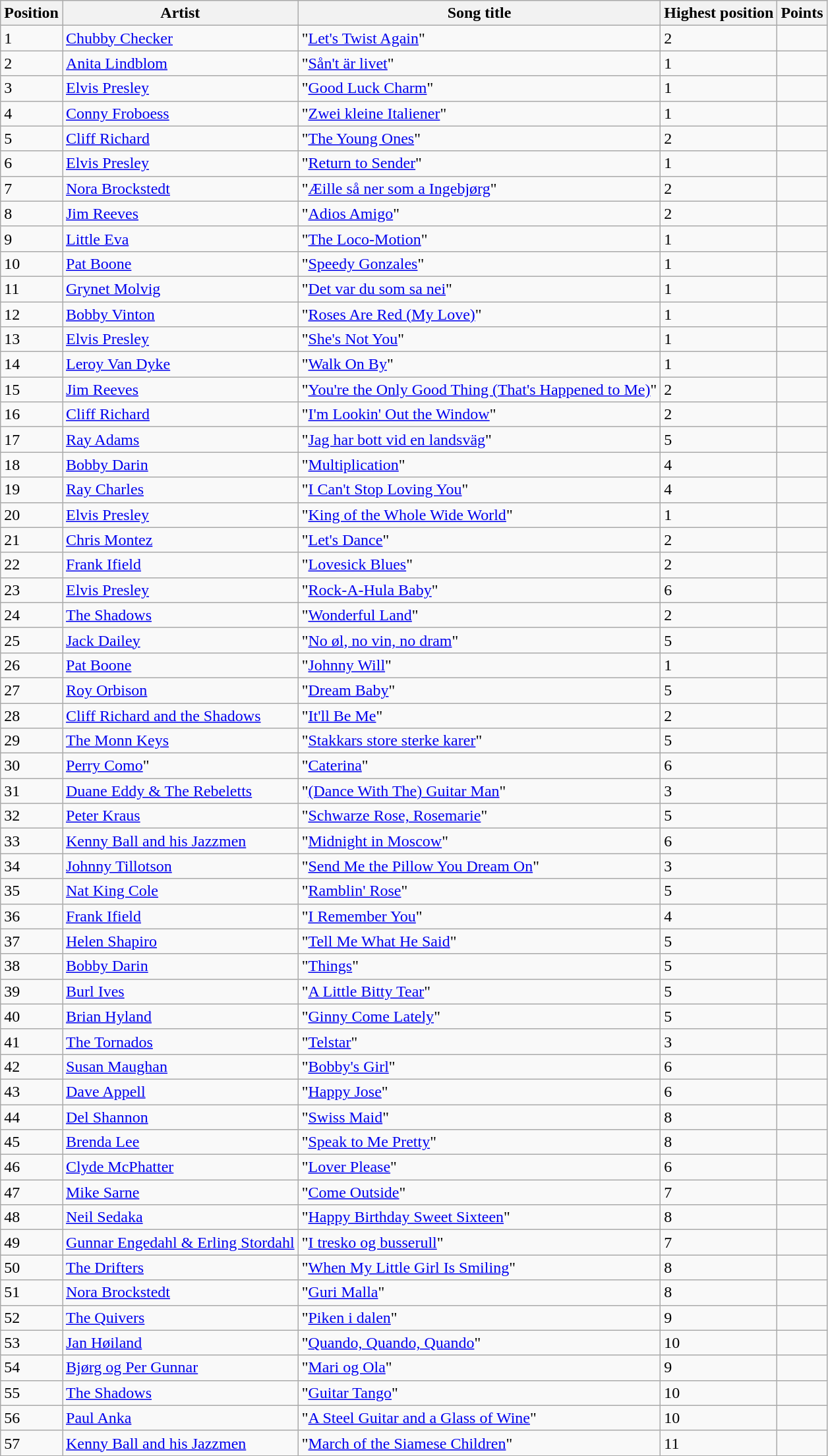<table class="wikitable sortable">
<tr>
<th>Position</th>
<th>Artist</th>
<th>Song title</th>
<th>Highest position</th>
<th>Points</th>
</tr>
<tr>
<td>1</td>
<td><a href='#'>Chubby Checker</a></td>
<td>"<a href='#'>Let's Twist Again</a>"</td>
<td>2</td>
<td></td>
</tr>
<tr>
<td>2</td>
<td><a href='#'>Anita Lindblom</a></td>
<td>"<a href='#'>Sån't är livet</a>"</td>
<td>1</td>
<td></td>
</tr>
<tr>
<td>3</td>
<td><a href='#'>Elvis Presley</a></td>
<td>"<a href='#'>Good Luck Charm</a>"</td>
<td>1</td>
<td></td>
</tr>
<tr>
<td>4</td>
<td><a href='#'>Conny Froboess</a></td>
<td>"<a href='#'>Zwei kleine Italiener</a>"</td>
<td>1</td>
<td></td>
</tr>
<tr>
<td>5</td>
<td><a href='#'>Cliff Richard</a></td>
<td>"<a href='#'>The Young Ones</a>"</td>
<td>2</td>
<td></td>
</tr>
<tr>
<td>6</td>
<td><a href='#'>Elvis Presley</a></td>
<td>"<a href='#'>Return to Sender</a>"</td>
<td>1</td>
<td></td>
</tr>
<tr>
<td>7</td>
<td><a href='#'>Nora Brockstedt</a></td>
<td>"<a href='#'>Æille så ner som a Ingebjørg</a>"</td>
<td>2</td>
<td></td>
</tr>
<tr>
<td>8</td>
<td><a href='#'>Jim Reeves</a></td>
<td>"<a href='#'>Adios Amigo</a>"</td>
<td>2</td>
<td></td>
</tr>
<tr>
<td>9</td>
<td><a href='#'>Little Eva</a></td>
<td>"<a href='#'>The Loco-Motion</a>"</td>
<td>1</td>
<td></td>
</tr>
<tr>
<td>10</td>
<td><a href='#'>Pat Boone</a></td>
<td>"<a href='#'>Speedy Gonzales</a>"</td>
<td>1</td>
<td></td>
</tr>
<tr>
<td>11</td>
<td><a href='#'>Grynet Molvig</a></td>
<td>"<a href='#'>Det var du som sa nei</a>"</td>
<td>1</td>
<td></td>
</tr>
<tr>
<td>12</td>
<td><a href='#'>Bobby Vinton</a></td>
<td>"<a href='#'>Roses Are Red (My Love)</a>"</td>
<td>1</td>
<td></td>
</tr>
<tr>
<td>13</td>
<td><a href='#'>Elvis Presley</a></td>
<td>"<a href='#'>She's Not You</a>"</td>
<td>1</td>
<td></td>
</tr>
<tr>
<td>14</td>
<td><a href='#'>Leroy Van Dyke</a></td>
<td>"<a href='#'>Walk On By</a>"</td>
<td>1</td>
<td></td>
</tr>
<tr>
<td>15</td>
<td><a href='#'>Jim Reeves</a></td>
<td>"<a href='#'>You're the Only Good Thing (That's Happened to Me)</a>"</td>
<td>2</td>
<td></td>
</tr>
<tr>
<td>16</td>
<td><a href='#'>Cliff Richard</a></td>
<td>"<a href='#'>I'm Lookin' Out the Window</a>"</td>
<td>2</td>
<td></td>
</tr>
<tr>
<td>17</td>
<td><a href='#'>Ray Adams</a></td>
<td>"<a href='#'>Jag har bott vid en landsväg</a>"</td>
<td>5</td>
<td></td>
</tr>
<tr>
<td>18</td>
<td><a href='#'>Bobby Darin</a></td>
<td>"<a href='#'>Multiplication</a>"</td>
<td>4</td>
<td></td>
</tr>
<tr>
<td>19</td>
<td><a href='#'>Ray Charles</a></td>
<td>"<a href='#'>I Can't Stop Loving You</a>"</td>
<td>4</td>
<td></td>
</tr>
<tr>
<td>20</td>
<td><a href='#'>Elvis Presley</a></td>
<td>"<a href='#'>King of the Whole Wide World</a>"</td>
<td>1</td>
<td></td>
</tr>
<tr>
<td>21</td>
<td><a href='#'>Chris Montez</a></td>
<td>"<a href='#'>Let's Dance</a>"</td>
<td>2</td>
<td></td>
</tr>
<tr>
<td>22</td>
<td><a href='#'>Frank Ifield</a></td>
<td>"<a href='#'>Lovesick Blues</a>"</td>
<td>2</td>
<td></td>
</tr>
<tr>
<td>23</td>
<td><a href='#'>Elvis Presley</a></td>
<td>"<a href='#'>Rock-A-Hula Baby</a>"</td>
<td>6</td>
<td></td>
</tr>
<tr>
<td>24</td>
<td><a href='#'>The Shadows</a></td>
<td>"<a href='#'>Wonderful Land</a>"</td>
<td>2</td>
<td></td>
</tr>
<tr>
<td>25</td>
<td><a href='#'>Jack Dailey</a></td>
<td>"<a href='#'>No øl, no vin, no dram</a>"</td>
<td>5</td>
<td></td>
</tr>
<tr>
<td>26</td>
<td><a href='#'>Pat Boone</a></td>
<td>"<a href='#'>Johnny Will</a>"</td>
<td>1</td>
<td></td>
</tr>
<tr>
<td>27</td>
<td><a href='#'>Roy Orbison</a></td>
<td>"<a href='#'>Dream Baby</a>"</td>
<td>5</td>
<td></td>
</tr>
<tr>
<td>28</td>
<td><a href='#'>Cliff Richard and the Shadows</a></td>
<td>"<a href='#'>It'll Be Me</a>"</td>
<td>2</td>
<td></td>
</tr>
<tr>
<td>29</td>
<td><a href='#'>The Monn Keys</a></td>
<td>"<a href='#'>Stakkars store sterke karer</a>"</td>
<td>5</td>
<td></td>
</tr>
<tr>
<td>30</td>
<td><a href='#'>Perry Como</a>"</td>
<td>"<a href='#'>Caterina</a>"</td>
<td>6</td>
<td></td>
</tr>
<tr>
<td>31</td>
<td><a href='#'>Duane Eddy & The Rebeletts</a></td>
<td>"<a href='#'>(Dance With The) Guitar Man</a>"</td>
<td>3</td>
<td></td>
</tr>
<tr>
<td>32</td>
<td><a href='#'>Peter Kraus</a></td>
<td>"<a href='#'>Schwarze Rose, Rosemarie</a>"</td>
<td>5</td>
<td></td>
</tr>
<tr>
<td>33</td>
<td><a href='#'>Kenny Ball and his Jazzmen</a></td>
<td>"<a href='#'>Midnight in Moscow</a>"</td>
<td>6</td>
<td></td>
</tr>
<tr>
<td>34</td>
<td><a href='#'>Johnny Tillotson</a></td>
<td>"<a href='#'>Send Me the Pillow You Dream On</a>"</td>
<td>3</td>
<td></td>
</tr>
<tr>
<td>35</td>
<td><a href='#'>Nat King Cole</a></td>
<td>"<a href='#'>Ramblin' Rose</a>"</td>
<td>5</td>
<td></td>
</tr>
<tr>
<td>36</td>
<td><a href='#'>Frank Ifield</a></td>
<td>"<a href='#'>I Remember You</a>"</td>
<td>4</td>
<td></td>
</tr>
<tr>
<td>37</td>
<td><a href='#'>Helen Shapiro</a></td>
<td>"<a href='#'>Tell Me What He Said</a>"</td>
<td>5</td>
<td></td>
</tr>
<tr>
<td>38</td>
<td><a href='#'>Bobby Darin</a></td>
<td>"<a href='#'>Things</a>"</td>
<td>5</td>
<td></td>
</tr>
<tr>
<td>39</td>
<td><a href='#'>Burl Ives</a></td>
<td>"<a href='#'>A Little Bitty Tear</a>"</td>
<td>5</td>
<td></td>
</tr>
<tr>
<td>40</td>
<td><a href='#'>Brian Hyland</a></td>
<td>"<a href='#'>Ginny Come Lately</a>"</td>
<td>5</td>
<td></td>
</tr>
<tr>
<td>41</td>
<td><a href='#'>The Tornados</a></td>
<td>"<a href='#'>Telstar</a>"</td>
<td>3</td>
<td></td>
</tr>
<tr>
<td>42</td>
<td><a href='#'>Susan Maughan</a></td>
<td>"<a href='#'>Bobby's Girl</a>"</td>
<td>6</td>
<td></td>
</tr>
<tr>
<td>43</td>
<td><a href='#'>Dave Appell</a></td>
<td>"<a href='#'>Happy Jose</a>"</td>
<td>6</td>
<td></td>
</tr>
<tr>
<td>44</td>
<td><a href='#'>Del Shannon</a></td>
<td>"<a href='#'>Swiss Maid</a>"</td>
<td>8</td>
<td></td>
</tr>
<tr>
<td>45</td>
<td><a href='#'>Brenda Lee</a></td>
<td>"<a href='#'>Speak to Me Pretty</a>"</td>
<td>8</td>
<td></td>
</tr>
<tr>
<td>46</td>
<td><a href='#'>Clyde McPhatter</a></td>
<td>"<a href='#'>Lover Please</a>"</td>
<td>6</td>
<td></td>
</tr>
<tr>
<td>47</td>
<td><a href='#'>Mike Sarne</a></td>
<td>"<a href='#'>Come Outside</a>"</td>
<td>7</td>
<td></td>
</tr>
<tr>
<td>48</td>
<td><a href='#'>Neil Sedaka</a></td>
<td>"<a href='#'>Happy Birthday Sweet Sixteen</a>"</td>
<td>8</td>
<td></td>
</tr>
<tr>
<td>49</td>
<td><a href='#'>Gunnar Engedahl & Erling Stordahl</a></td>
<td>"<a href='#'>I tresko og busserull</a>"</td>
<td>7</td>
<td></td>
</tr>
<tr>
<td>50</td>
<td><a href='#'>The Drifters</a></td>
<td>"<a href='#'>When My Little Girl Is Smiling</a>"</td>
<td>8</td>
<td></td>
</tr>
<tr>
<td>51</td>
<td><a href='#'>Nora Brockstedt</a></td>
<td>"<a href='#'>Guri Malla</a>"</td>
<td>8</td>
<td></td>
</tr>
<tr>
<td>52</td>
<td><a href='#'>The Quivers</a></td>
<td>"<a href='#'>Piken i dalen</a>"</td>
<td>9</td>
<td></td>
</tr>
<tr>
<td>53</td>
<td><a href='#'>Jan Høiland</a></td>
<td>"<a href='#'>Quando, Quando, Quando</a>"</td>
<td>10</td>
<td></td>
</tr>
<tr>
<td>54</td>
<td><a href='#'>Bjørg og Per Gunnar</a></td>
<td>"<a href='#'>Mari og Ola</a>"</td>
<td>9</td>
<td></td>
</tr>
<tr>
<td>55</td>
<td><a href='#'>The Shadows</a></td>
<td>"<a href='#'>Guitar Tango</a>"</td>
<td>10</td>
<td></td>
</tr>
<tr>
<td>56</td>
<td><a href='#'>Paul Anka</a></td>
<td>"<a href='#'>A Steel Guitar and a Glass of Wine</a>"</td>
<td>10</td>
<td></td>
</tr>
<tr>
<td>57</td>
<td><a href='#'>Kenny Ball and his Jazzmen</a></td>
<td>"<a href='#'>March of the Siamese Children</a>"</td>
<td>11</td>
<td></td>
</tr>
</table>
